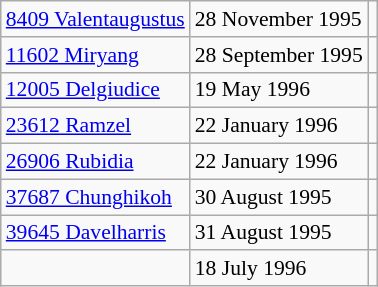<table class="wikitable floatright" style="font-size: 0.9em;">
<tr>
<td><a href='#'>8409 Valentaugustus</a></td>
<td>28 November 1995</td>
<td></td>
</tr>
<tr>
<td><a href='#'>11602 Miryang</a></td>
<td>28 September 1995</td>
<td></td>
</tr>
<tr>
<td><a href='#'>12005 Delgiudice</a></td>
<td>19 May 1996</td>
<td></td>
</tr>
<tr>
<td><a href='#'>23612 Ramzel</a></td>
<td>22 January 1996</td>
<td></td>
</tr>
<tr>
<td><a href='#'>26906 Rubidia</a></td>
<td>22 January 1996</td>
<td></td>
</tr>
<tr>
<td><a href='#'>37687 Chunghikoh</a></td>
<td>30 August 1995</td>
<td></td>
</tr>
<tr>
<td><a href='#'>39645 Davelharris</a></td>
<td>31 August 1995</td>
<td></td>
</tr>
<tr>
<td></td>
<td>18 July 1996</td>
<td></td>
</tr>
</table>
